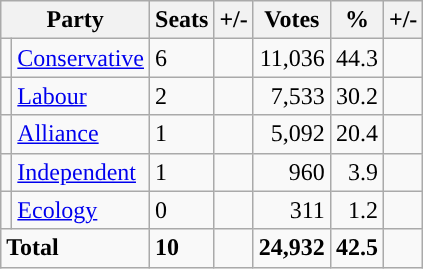<table class="wikitable sortable">
<tr>
<th colspan="2">Party</th>
<th>Seats</th>
<th>+/-</th>
<th>Votes</th>
<th>%</th>
<th>+/-</th>
</tr>
<tr>
<td style="background-color: "></td>
<td><a href='#'>Conservative</a></td>
<td>6</td>
<td></td>
<td style="text-align:right;">11,036</td>
<td style="text-align:right;">44.3</td>
<td style="text-align:right;"></td>
</tr>
<tr>
<td style="background-color: "></td>
<td><a href='#'>Labour</a></td>
<td>2</td>
<td></td>
<td style="text-align:right;">7,533</td>
<td style="text-align:right;">30.2</td>
<td style="text-align:right;"></td>
</tr>
<tr>
<td style="background-color: "></td>
<td><a href='#'>Alliance</a></td>
<td>1</td>
<td></td>
<td style="text-align:right;">5,092</td>
<td style="text-align:right;">20.4</td>
<td style="text-align:right;"></td>
</tr>
<tr>
<td style="background-color: "></td>
<td><a href='#'>Independent</a></td>
<td>1</td>
<td></td>
<td style="text-align:right;">960</td>
<td style="text-align:right;">3.9</td>
<td style="text-align:right;"></td>
</tr>
<tr>
<td style="background-color: "></td>
<td><a href='#'>Ecology</a></td>
<td>0</td>
<td></td>
<td style="text-align:right;">311</td>
<td style="text-align:right;">1.2</td>
<td style="text-align:right;"></td>
</tr>
<tr>
<td colspan="2"><strong>Total</strong></td>
<td><strong>10</strong></td>
<td></td>
<td style="text-align:right;"><strong>24,932</strong></td>
<td style="text-align:right;"><strong>42.5</strong></td>
<td style="text-align:right;"></td>
</tr>
</table>
